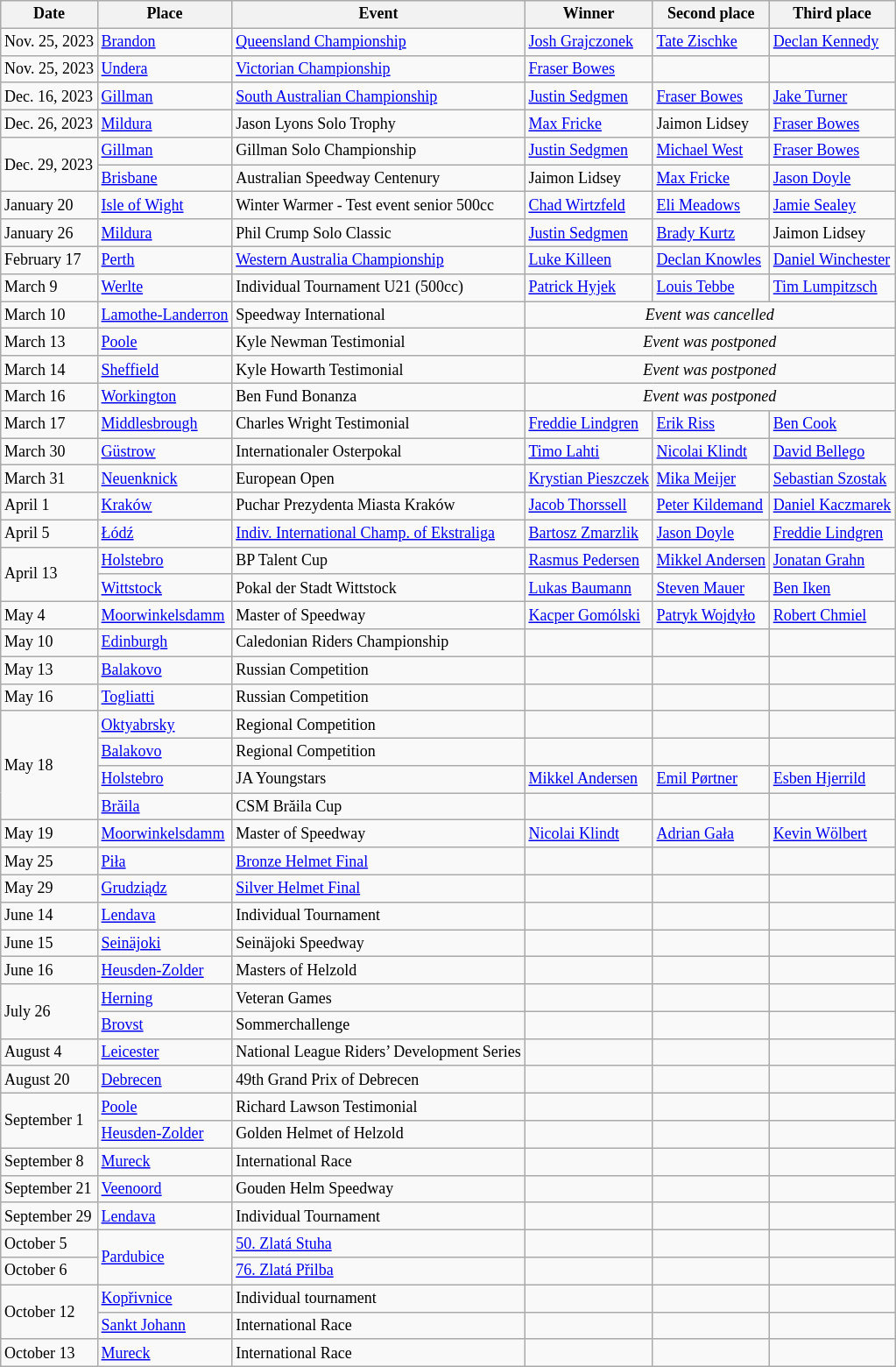<table class=wikitable style="font-size:12px">
<tr>
<th>Date</th>
<th>Place</th>
<th>Event</th>
<th>Winner</th>
<th>Second place</th>
<th>Third place</th>
</tr>
<tr>
<td>Nov. 25, 2023</td>
<td> <a href='#'>Brandon</a></td>
<td><a href='#'>Queensland Championship</a></td>
<td> <a href='#'>Josh Grajczonek</a></td>
<td> <a href='#'>Tate Zischke</a></td>
<td> <a href='#'>Declan Kennedy</a></td>
</tr>
<tr>
<td>Nov. 25, 2023</td>
<td> <a href='#'>Undera</a></td>
<td><a href='#'>Victorian Championship</a></td>
<td> <a href='#'>Fraser Bowes</a></td>
<td></td>
<td></td>
</tr>
<tr>
<td>Dec. 16, 2023</td>
<td> <a href='#'>Gillman</a></td>
<td><a href='#'>South Australian Championship</a></td>
<td> <a href='#'>Justin Sedgmen</a></td>
<td> <a href='#'>Fraser Bowes</a></td>
<td> <a href='#'>Jake Turner</a></td>
</tr>
<tr>
<td>Dec. 26, 2023</td>
<td> <a href='#'>Mildura</a></td>
<td>Jason Lyons Solo Trophy</td>
<td> <a href='#'>Max Fricke</a></td>
<td> Jaimon Lidsey</td>
<td> <a href='#'>Fraser Bowes</a></td>
</tr>
<tr>
<td rowspan=2>Dec. 29, 2023</td>
<td> <a href='#'>Gillman</a></td>
<td>Gillman Solo Championship</td>
<td> <a href='#'>Justin Sedgmen</a></td>
<td> <a href='#'>Michael West</a></td>
<td> <a href='#'>Fraser Bowes</a></td>
</tr>
<tr>
<td> <a href='#'>Brisbane</a></td>
<td>Australian Speedway Centenury</td>
<td> Jaimon Lidsey</td>
<td> <a href='#'>Max Fricke</a></td>
<td> <a href='#'>Jason Doyle</a></td>
</tr>
<tr>
<td>January 20</td>
<td> <a href='#'>Isle of Wight</a></td>
<td>Winter Warmer - Test event senior 500cc</td>
<td> <a href='#'>Chad Wirtzfeld</a></td>
<td> <a href='#'>Eli Meadows</a></td>
<td> <a href='#'>Jamie Sealey</a></td>
</tr>
<tr>
<td>January 26</td>
<td> <a href='#'>Mildura</a></td>
<td>Phil Crump Solo Classic</td>
<td> <a href='#'>Justin Sedgmen</a></td>
<td> <a href='#'>Brady Kurtz</a></td>
<td> Jaimon Lidsey</td>
</tr>
<tr>
<td>February 17</td>
<td> <a href='#'>Perth</a></td>
<td><a href='#'>Western Australia Championship</a></td>
<td> <a href='#'>Luke Killeen</a></td>
<td> <a href='#'>Declan Knowles</a></td>
<td> <a href='#'>Daniel Winchester</a></td>
</tr>
<tr>
<td>March 9</td>
<td> <a href='#'>Werlte</a></td>
<td>Individual Tournament U21 (500cc)</td>
<td> <a href='#'>Patrick Hyjek</a></td>
<td> <a href='#'>Louis Tebbe</a></td>
<td> <a href='#'>Tim Lumpitzsch</a></td>
</tr>
<tr>
<td>March 10</td>
<td> <a href='#'>Lamothe-Landerron</a></td>
<td>Speedway International</td>
<td align= center colspan=3><em>Event was cancelled</em></td>
</tr>
<tr>
<td>March 13</td>
<td> <a href='#'>Poole</a></td>
<td>Kyle Newman Testimonial</td>
<td align= center colspan=3><em>Event was postponed</em></td>
</tr>
<tr>
<td>March 14</td>
<td> <a href='#'>Sheffield</a></td>
<td>Kyle Howarth Testimonial</td>
<td align= center colspan=3><em>Event was postponed</em></td>
</tr>
<tr>
<td>March 16</td>
<td> <a href='#'>Workington</a></td>
<td>Ben Fund Bonanza</td>
<td align= center colspan=3><em>Event was postponed</em></td>
</tr>
<tr>
<td>March 17</td>
<td> <a href='#'>Middlesbrough</a></td>
<td>Charles Wright Testimonial</td>
<td> <a href='#'>Freddie Lindgren</a></td>
<td> <a href='#'>Erik Riss</a></td>
<td> <a href='#'>Ben Cook</a></td>
</tr>
<tr>
<td>March 30</td>
<td> <a href='#'>Güstrow</a></td>
<td>Internationaler Osterpokal</td>
<td> <a href='#'>Timo Lahti</a></td>
<td> <a href='#'>Nicolai Klindt</a></td>
<td> <a href='#'>David Bellego</a></td>
</tr>
<tr>
<td>March 31</td>
<td> <a href='#'>Neuenknick</a></td>
<td>European Open</td>
<td> <a href='#'>Krystian Pieszczek</a></td>
<td> <a href='#'>Mika Meijer</a></td>
<td> <a href='#'>Sebastian Szostak</a></td>
</tr>
<tr>
<td>April 1</td>
<td> <a href='#'>Kraków</a></td>
<td>Puchar Prezydenta Miasta Kraków</td>
<td> <a href='#'>Jacob Thorssell</a></td>
<td> <a href='#'>Peter Kildemand</a></td>
<td> <a href='#'>Daniel Kaczmarek</a></td>
</tr>
<tr>
<td>April 5</td>
<td> <a href='#'>Łódź</a></td>
<td><a href='#'>Indiv. International Champ. of Ekstraliga</a></td>
<td> <a href='#'>Bartosz Zmarzlik</a></td>
<td> <a href='#'>Jason Doyle</a></td>
<td> <a href='#'>Freddie Lindgren</a></td>
</tr>
<tr>
<td rowspan=2>April 13</td>
<td> <a href='#'>Holstebro</a></td>
<td>BP Talent Cup</td>
<td> <a href='#'>Rasmus Pedersen</a></td>
<td> <a href='#'>Mikkel Andersen</a></td>
<td> <a href='#'>Jonatan Grahn</a></td>
</tr>
<tr>
<td> <a href='#'>Wittstock</a></td>
<td>Pokal der Stadt Wittstock</td>
<td> <a href='#'>Lukas Baumann</a></td>
<td> <a href='#'>Steven Mauer</a></td>
<td> <a href='#'>Ben Iken</a></td>
</tr>
<tr>
<td>May 4</td>
<td> <a href='#'>Moorwinkelsdamm</a></td>
<td>Master of Speedway</td>
<td> <a href='#'>Kacper Gomólski</a></td>
<td> <a href='#'>Patryk Wojdyło</a></td>
<td> <a href='#'>Robert Chmiel</a></td>
</tr>
<tr>
<td>May 10</td>
<td> <a href='#'>Edinburgh</a></td>
<td>Caledonian Riders Championship</td>
<td></td>
<td></td>
<td></td>
</tr>
<tr>
<td>May 13</td>
<td> <a href='#'>Balakovo</a></td>
<td>Russian Competition</td>
<td></td>
<td></td>
<td></td>
</tr>
<tr>
<td>May 16</td>
<td> <a href='#'>Togliatti</a></td>
<td>Russian Competition</td>
<td></td>
<td></td>
<td></td>
</tr>
<tr>
<td rowspan=4>May 18</td>
<td> <a href='#'>Oktyabrsky</a></td>
<td>Regional Competition</td>
<td></td>
<td></td>
<td></td>
</tr>
<tr>
<td> <a href='#'>Balakovo</a></td>
<td>Regional Competition</td>
<td></td>
<td></td>
<td></td>
</tr>
<tr>
<td> <a href='#'>Holstebro</a></td>
<td>JA Youngstars</td>
<td> <a href='#'>Mikkel Andersen</a></td>
<td> <a href='#'>Emil Pørtner</a></td>
<td> <a href='#'>Esben Hjerrild</a></td>
</tr>
<tr>
<td> <a href='#'>Brăila</a></td>
<td>CSM Brăila Cup</td>
<td></td>
<td></td>
<td></td>
</tr>
<tr>
<td>May 19</td>
<td> <a href='#'>Moorwinkelsdamm</a></td>
<td>Master of Speedway</td>
<td> <a href='#'>Nicolai Klindt</a></td>
<td> <a href='#'>Adrian Gała</a></td>
<td> <a href='#'>Kevin Wölbert</a></td>
</tr>
<tr>
<td>May 25</td>
<td> <a href='#'>Piła</a></td>
<td><a href='#'>Bronze Helmet Final</a></td>
<td></td>
<td></td>
<td></td>
</tr>
<tr>
<td>May 29</td>
<td> <a href='#'>Grudziądz</a></td>
<td><a href='#'>Silver Helmet Final</a></td>
<td></td>
<td></td>
<td></td>
</tr>
<tr>
<td>June 14</td>
<td> <a href='#'>Lendava</a></td>
<td>Individual Tournament</td>
<td></td>
<td></td>
<td></td>
</tr>
<tr>
<td>June 15</td>
<td> <a href='#'>Seinäjoki</a></td>
<td>Seinäjoki Speedway</td>
<td></td>
<td></td>
<td></td>
</tr>
<tr>
<td>June 16</td>
<td> <a href='#'>Heusden-Zolder</a></td>
<td>Masters of Helzold</td>
<td></td>
<td></td>
<td></td>
</tr>
<tr>
<td rowspan=2>July 26</td>
<td> <a href='#'>Herning</a></td>
<td>Veteran Games</td>
<td></td>
<td></td>
<td></td>
</tr>
<tr>
<td> <a href='#'>Brovst</a></td>
<td>Sommerchallenge</td>
<td></td>
<td></td>
<td></td>
</tr>
<tr>
<td>August 4</td>
<td> <a href='#'>Leicester</a></td>
<td>National League Riders’ Development Series</td>
<td></td>
<td></td>
<td></td>
</tr>
<tr>
<td>August 20</td>
<td> <a href='#'>Debrecen</a></td>
<td>49th Grand Prix of Debrecen</td>
<td></td>
<td></td>
<td></td>
</tr>
<tr>
<td rowspan=2>September 1</td>
<td> <a href='#'>Poole</a></td>
<td>Richard Lawson Testimonial</td>
<td></td>
<td></td>
<td></td>
</tr>
<tr>
<td> <a href='#'>Heusden-Zolder</a></td>
<td>Golden Helmet of Helzold</td>
<td></td>
<td></td>
<td></td>
</tr>
<tr>
<td>September 8</td>
<td> <a href='#'>Mureck</a></td>
<td>International Race</td>
<td></td>
<td></td>
<td></td>
</tr>
<tr>
<td>September 21</td>
<td> <a href='#'>Veenoord</a></td>
<td>Gouden Helm Speedway</td>
<td></td>
<td></td>
<td></td>
</tr>
<tr>
<td>September 29</td>
<td> <a href='#'>Lendava</a></td>
<td>Individual Tournament</td>
<td></td>
<td></td>
<td></td>
</tr>
<tr>
<td>October 5</td>
<td rowspan=2> <a href='#'>Pardubice</a></td>
<td><a href='#'>50. Zlatá Stuha</a></td>
<td></td>
<td></td>
<td></td>
</tr>
<tr>
<td>October 6</td>
<td><a href='#'>76. Zlatá Přilba</a></td>
<td></td>
<td></td>
<td></td>
</tr>
<tr>
<td rowspan=2>October 12</td>
<td> <a href='#'>Kopřivnice</a></td>
<td>Individual tournament</td>
<td></td>
<td></td>
<td></td>
</tr>
<tr>
<td> <a href='#'>Sankt Johann</a></td>
<td>International Race</td>
<td></td>
<td></td>
<td></td>
</tr>
<tr>
<td>October 13</td>
<td> <a href='#'>Mureck</a></td>
<td>International Race</td>
<td></td>
<td></td>
<td></td>
</tr>
</table>
